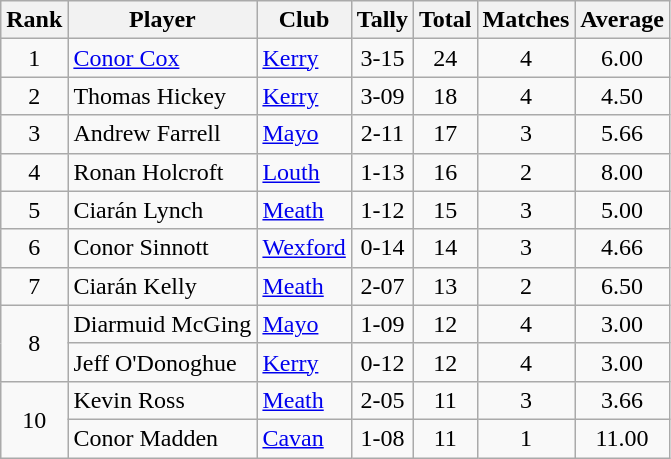<table class="wikitable">
<tr>
<th>Rank</th>
<th>Player</th>
<th>Club</th>
<th>Tally</th>
<th>Total</th>
<th>Matches</th>
<th>Average</th>
</tr>
<tr>
<td rowspan="1" style="text-align:center;">1</td>
<td><a href='#'>Conor Cox</a></td>
<td><a href='#'>Kerry</a></td>
<td align=center>3-15</td>
<td align=center>24</td>
<td align=center>4</td>
<td align=center>6.00</td>
</tr>
<tr>
<td rowspan="1" style="text-align:center;">2</td>
<td>Thomas Hickey</td>
<td><a href='#'>Kerry</a></td>
<td align=center>3-09</td>
<td align=center>18</td>
<td align=center>4</td>
<td align=center>4.50</td>
</tr>
<tr>
<td rowspan="1" style="text-align:center;">3</td>
<td>Andrew Farrell</td>
<td><a href='#'>Mayo</a></td>
<td align=center>2-11</td>
<td align=center>17</td>
<td align=center>3</td>
<td align=center>5.66</td>
</tr>
<tr>
<td rowspan="1" style="text-align:center;">4</td>
<td>Ronan Holcroft</td>
<td><a href='#'>Louth</a></td>
<td align=center>1-13</td>
<td align=center>16</td>
<td align=center>2</td>
<td align=center>8.00</td>
</tr>
<tr>
<td rowspan="1" style="text-align:center;">5</td>
<td>Ciarán Lynch</td>
<td><a href='#'>Meath</a></td>
<td align=center>1-12</td>
<td align=center>15</td>
<td align=center>3</td>
<td align=center>5.00</td>
</tr>
<tr>
<td rowspan="1" style="text-align:center;">6</td>
<td>Conor Sinnott</td>
<td><a href='#'>Wexford</a></td>
<td align=center>0-14</td>
<td align=center>14</td>
<td align=center>3</td>
<td align=center>4.66</td>
</tr>
<tr>
<td rowspan="1" style="text-align:center;">7</td>
<td>Ciarán Kelly</td>
<td><a href='#'>Meath</a></td>
<td align=center>2-07</td>
<td align=center>13</td>
<td align=center>2</td>
<td align=center>6.50</td>
</tr>
<tr>
<td rowspan="2" style="text-align:center;">8</td>
<td>Diarmuid McGing</td>
<td><a href='#'>Mayo</a></td>
<td align=center>1-09</td>
<td align=center>12</td>
<td align=center>4</td>
<td align=center>3.00</td>
</tr>
<tr>
<td>Jeff O'Donoghue</td>
<td><a href='#'>Kerry</a></td>
<td align=center>0-12</td>
<td align=center>12</td>
<td align=center>4</td>
<td align=center>3.00</td>
</tr>
<tr>
<td rowspan="2" style="text-align:center;">10</td>
<td>Kevin Ross</td>
<td><a href='#'>Meath</a></td>
<td align=center>2-05</td>
<td align=center>11</td>
<td align=center>3</td>
<td align=center>3.66</td>
</tr>
<tr>
<td>Conor Madden</td>
<td><a href='#'>Cavan</a></td>
<td align=center>1-08</td>
<td align=center>11</td>
<td align=center>1</td>
<td align=center>11.00</td>
</tr>
</table>
